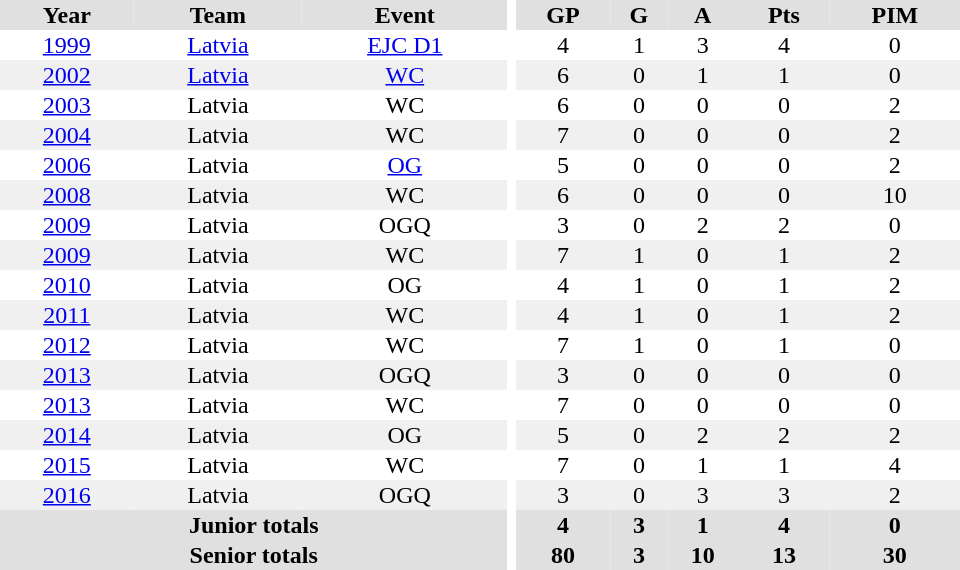<table border="0" cellpadding="1" cellspacing="0" ID="Table3" style="text-align:center; width:40em">
<tr ALIGN="center" bgcolor="#e0e0e0">
<th>Year</th>
<th>Team</th>
<th>Event</th>
<th rowspan="99" bgcolor="#ffffff"></th>
<th>GP</th>
<th>G</th>
<th>A</th>
<th>Pts</th>
<th>PIM</th>
</tr>
<tr>
<td><a href='#'>1999</a></td>
<td><a href='#'>Latvia</a></td>
<td><a href='#'>EJC D1</a></td>
<td>4</td>
<td>1</td>
<td>3</td>
<td>4</td>
<td>0</td>
</tr>
<tr bgcolor="#f0f0f0">
<td><a href='#'>2002</a></td>
<td><a href='#'>Latvia</a></td>
<td><a href='#'>WC</a></td>
<td>6</td>
<td>0</td>
<td>1</td>
<td>1</td>
<td>0</td>
</tr>
<tr>
<td><a href='#'>2003</a></td>
<td>Latvia</td>
<td>WC</td>
<td>6</td>
<td>0</td>
<td>0</td>
<td>0</td>
<td>2</td>
</tr>
<tr bgcolor="#f0f0f0">
<td><a href='#'>2004</a></td>
<td>Latvia</td>
<td>WC</td>
<td>7</td>
<td>0</td>
<td>0</td>
<td>0</td>
<td>2</td>
</tr>
<tr>
<td><a href='#'>2006</a></td>
<td>Latvia</td>
<td><a href='#'>OG</a></td>
<td>5</td>
<td>0</td>
<td>0</td>
<td>0</td>
<td>2</td>
</tr>
<tr bgcolor="#f0f0f0">
<td><a href='#'>2008</a></td>
<td>Latvia</td>
<td>WC</td>
<td>6</td>
<td>0</td>
<td>0</td>
<td>0</td>
<td>10</td>
</tr>
<tr>
<td><a href='#'>2009</a></td>
<td>Latvia</td>
<td>OGQ</td>
<td>3</td>
<td>0</td>
<td>2</td>
<td>2</td>
<td>0</td>
</tr>
<tr bgcolor="#f0f0f0">
<td><a href='#'>2009</a></td>
<td>Latvia</td>
<td>WC</td>
<td>7</td>
<td>1</td>
<td>0</td>
<td>1</td>
<td>2</td>
</tr>
<tr>
<td><a href='#'>2010</a></td>
<td>Latvia</td>
<td>OG</td>
<td>4</td>
<td>1</td>
<td>0</td>
<td>1</td>
<td>2</td>
</tr>
<tr bgcolor="#f0f0f0">
<td><a href='#'>2011</a></td>
<td>Latvia</td>
<td>WC</td>
<td>4</td>
<td>1</td>
<td>0</td>
<td>1</td>
<td>2</td>
</tr>
<tr>
<td><a href='#'>2012</a></td>
<td>Latvia</td>
<td>WC</td>
<td>7</td>
<td>1</td>
<td>0</td>
<td>1</td>
<td>0</td>
</tr>
<tr bgcolor="#f0f0f0">
<td><a href='#'>2013</a></td>
<td>Latvia</td>
<td>OGQ</td>
<td>3</td>
<td>0</td>
<td>0</td>
<td>0</td>
<td>0</td>
</tr>
<tr>
<td><a href='#'>2013</a></td>
<td>Latvia</td>
<td>WC</td>
<td>7</td>
<td>0</td>
<td>0</td>
<td>0</td>
<td>0</td>
</tr>
<tr bgcolor="#f0f0f0">
<td><a href='#'>2014</a></td>
<td>Latvia</td>
<td>OG</td>
<td>5</td>
<td>0</td>
<td>2</td>
<td>2</td>
<td>2</td>
</tr>
<tr>
<td><a href='#'>2015</a></td>
<td>Latvia</td>
<td>WC</td>
<td>7</td>
<td>0</td>
<td>1</td>
<td>1</td>
<td>4</td>
</tr>
<tr bgcolor="#f0f0f0">
<td><a href='#'>2016</a></td>
<td>Latvia</td>
<td>OGQ</td>
<td>3</td>
<td>0</td>
<td>3</td>
<td>3</td>
<td>2</td>
</tr>
<tr bgcolor="#e0e0e0">
<th colspan="3">Junior totals</th>
<th>4</th>
<th>3</th>
<th>1</th>
<th>4</th>
<th>0</th>
</tr>
<tr bgcolor="#e0e0e0">
<th colspan="3">Senior totals</th>
<th>80</th>
<th>3</th>
<th>10</th>
<th>13</th>
<th>30</th>
</tr>
</table>
